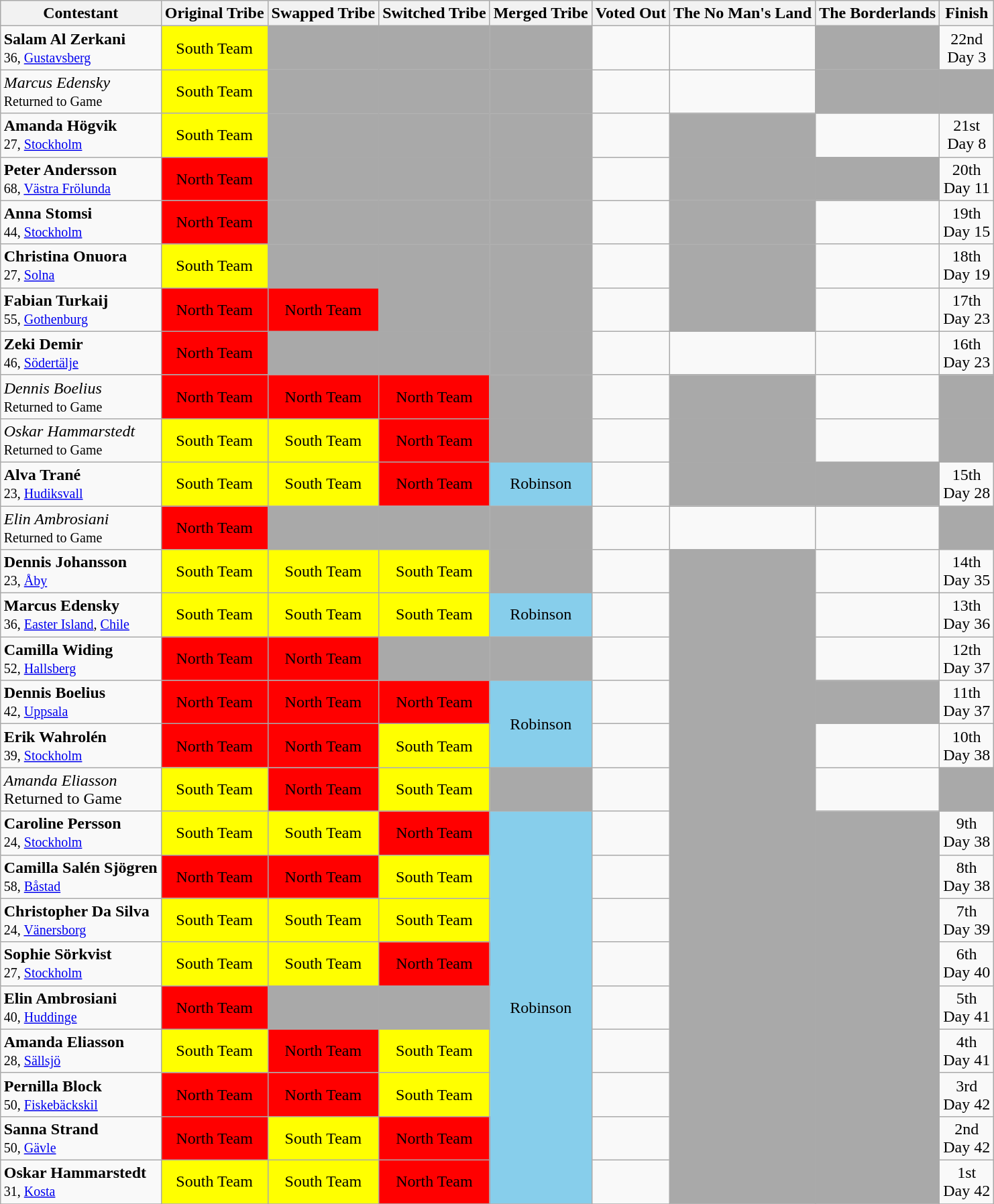<table class="wikitable" style="margin:auto; text-align:center">
<tr>
<th>Contestant</th>
<th>Original Tribe</th>
<th>Swapped Tribe</th>
<th>Switched Tribe</th>
<th>Merged Tribe</th>
<th>Voted Out</th>
<th>The No Man's Land</th>
<th>The Borderlands</th>
<th>Finish</th>
</tr>
<tr>
<td style="text-align: left;"><strong>Salam Al Zerkani</strong><br><small>36, <a href='#'>Gustavsberg</a></small></td>
<td bgcolor="yellow">South Team</td>
<td bgcolor="darkgrey"></td>
<td bgcolor="darkgrey"></td>
<td bgcolor="darkgrey"></td>
<td></td>
<td></td>
<td bgcolor="darkgrey"></td>
<td>22nd<br>Day 3</td>
</tr>
<tr>
<td style="text-align: left;"><em>Marcus Edensky</em><br><small>Returned to Game</small></td>
<td bgcolor="yellow">South Team</td>
<td bgcolor="darkgrey"></td>
<td bgcolor="darkgrey"></td>
<td bgcolor="darkgrey"></td>
<td></td>
<td></td>
<td bgcolor="darkgrey"></td>
<td bgcolor="darkgrey"></td>
</tr>
<tr>
<td style="text-align: left;"><strong>Amanda Högvik</strong><br><small>27, <a href='#'>Stockholm</a></small></td>
<td bgcolor="yellow">South Team</td>
<td bgcolor="darkgrey"></td>
<td bgcolor="darkgrey"></td>
<td bgcolor="darkgrey"></td>
<td></td>
<td bgcolor="darkgrey"></td>
<td></td>
<td>21st<br>Day 8</td>
</tr>
<tr>
<td style="text-align: left;"><strong>Peter Andersson</strong><br><small>68, <a href='#'>Västra Frölunda</a></small></td>
<td bgcolor="red">North Team</td>
<td bgcolor="darkgrey"></td>
<td bgcolor="darkgrey"></td>
<td bgcolor="darkgrey"></td>
<td></td>
<td bgcolor="darkgrey"></td>
<td bgcolor="darkgrey"></td>
<td>20th<br>Day 11</td>
</tr>
<tr>
<td style="text-align: left;"><strong>Anna Stomsi</strong><br><small>44, <a href='#'>Stockholm</a></small></td>
<td bgcolor="red">North Team</td>
<td bgcolor="darkgrey"></td>
<td bgcolor="darkgrey"></td>
<td bgcolor="darkgrey"></td>
<td></td>
<td bgcolor="darkgrey"></td>
<td></td>
<td>19th<br>Day 15</td>
</tr>
<tr>
<td style="text-align: left;"><strong>Christina Onuora</strong><br><small>27, <a href='#'>Solna</a></small></td>
<td bgcolor="yellow">South Team</td>
<td bgcolor="darkgrey"></td>
<td bgcolor="darkgrey"></td>
<td bgcolor="darkgrey"></td>
<td></td>
<td bgcolor="darkgrey"></td>
<td></td>
<td>18th<br>Day 19</td>
</tr>
<tr>
<td style="text-align: left;"><strong>Fabian Turkaij</strong><br><small>55, <a href='#'>Gothenburg</a></small></td>
<td bgcolor="red">North Team</td>
<td bgcolor="red">North Team</td>
<td bgcolor="darkgrey"></td>
<td bgcolor="darkgrey"></td>
<td></td>
<td bgcolor="darkgrey"></td>
<td></td>
<td>17th<br>Day 23</td>
</tr>
<tr>
<td style="text-align: left;"><strong>Zeki Demir</strong><br><small>46, <a href='#'>Södertälje</a></small></td>
<td bgcolor="red">North Team</td>
<td bgcolor="darkgrey"></td>
<td bgcolor="darkgrey"></td>
<td bgcolor="darkgrey"></td>
<td></td>
<td></td>
<td></td>
<td>16th<br>Day 23</td>
</tr>
<tr>
<td style="text-align: left;"><em>Dennis Boelius</em><br><small>Returned to Game</small></td>
<td bgcolor="red">North Team</td>
<td bgcolor="red">North Team</td>
<td bgcolor="red">North Team</td>
<td bgcolor="darkgrey"></td>
<td></td>
<td bgcolor="darkgrey"></td>
<td></td>
<td bgcolor="darkgrey"></td>
</tr>
<tr>
<td style="text-align: left;"><em>Oskar Hammarstedt</em><br><small>Returned to Game</small></td>
<td bgcolor="yellow">South Team</td>
<td bgcolor="yellow">South Team</td>
<td bgcolor="red">North Team</td>
<td bgcolor="darkgrey"></td>
<td></td>
<td bgcolor="darkgrey"></td>
<td></td>
<td bgcolor="darkgrey"></td>
</tr>
<tr>
<td style="text-align: left;"><strong>Alva Trané</strong><br><small>23, <a href='#'>Hudiksvall</a></small></td>
<td bgcolor="yellow">South Team</td>
<td bgcolor="yellow">South Team</td>
<td bgcolor="red">North Team</td>
<td bgcolor="skyblue">Robinson</td>
<td></td>
<td bgcolor="darkgrey"></td>
<td bgcolor="darkgrey"></td>
<td>15th<br>Day 28</td>
</tr>
<tr>
<td style="text-align: left;"><em>Elin Ambrosiani</em><br><small>Returned to Game</small></td>
<td bgcolor="red">North Team</td>
<td bgcolor="darkgrey"></td>
<td bgcolor="darkgrey"></td>
<td bgcolor="darkgrey"></td>
<td></td>
<td></td>
<td></td>
<td bgcolor="darkgrey"></td>
</tr>
<tr>
<td style="text-align: left;"><strong>Dennis Johansson</strong><br><small>23, <a href='#'>Åby</a></small></td>
<td bgcolor="yellow">South Team</td>
<td bgcolor="yellow">South Team</td>
<td bgcolor="yellow">South Team</td>
<td bgcolor="darkgrey"></td>
<td></td>
<td rowspan="15" bgcolor="darkgrey"></td>
<td></td>
<td>14th<br>Day 35</td>
</tr>
<tr>
<td style="text-align: left;"><strong>Marcus Edensky</strong><br><small>36, <a href='#'>Easter Island</a>, <a href='#'>Chile</a></small></td>
<td bgcolor="yellow">South Team</td>
<td bgcolor="yellow">South Team</td>
<td bgcolor="yellow">South Team</td>
<td bgcolor="skyblue">Robinson</td>
<td></td>
<td></td>
<td>13th<br>Day 36</td>
</tr>
<tr>
<td style="text-align: left;"><strong>Camilla Widing</strong><br><small>52, <a href='#'>Hallsberg</a></small></td>
<td bgcolor="red">North Team</td>
<td bgcolor="red">North Team</td>
<td bgcolor="darkgrey"></td>
<td bgcolor="darkgrey"></td>
<td></td>
<td></td>
<td>12th<br>Day 37</td>
</tr>
<tr>
<td style="text-align: left;"><strong>Dennis Boelius</strong><br><small>42, <a href='#'>Uppsala</a></small></td>
<td bgcolor="red">North Team</td>
<td bgcolor="red">North Team</td>
<td bgcolor="red">North Team</td>
<td rowspan="2" bgcolor="skyblue">Robinson</td>
<td></td>
<td bgcolor="darkgrey"></td>
<td>11th<br>Day 37</td>
</tr>
<tr>
<td style="text-align: left;"><strong>Erik Wahrolén</strong><br><small>39, <a href='#'>Stockholm</a></small></td>
<td bgcolor="red">North Team</td>
<td bgcolor="red">North Team</td>
<td bgcolor="yellow">South Team</td>
<td></td>
<td></td>
<td>10th<br>Day 38</td>
</tr>
<tr>
<td style="text-align: left;"><em>Amanda Eliasson</em><br>Returned to Game</td>
<td bgcolor="yellow">South Team</td>
<td bgcolor="red">North Team</td>
<td bgcolor="yellow">South Team</td>
<td bgcolor="darkgrey"></td>
<td></td>
<td></td>
<td bgcolor="darkgrey"></td>
</tr>
<tr>
<td style="text-align: left;"><strong>Caroline Persson</strong><br><small>24, <a href='#'>Stockholm</a></small></td>
<td bgcolor="yellow">South Team</td>
<td bgcolor="yellow">South Team</td>
<td bgcolor="red">North Team</td>
<td rowspan="9" bgcolor="skyblue">Robinson</td>
<td></td>
<td rowspan="9" bgcolor="darkgrey"></td>
<td>9th<br>Day 38</td>
</tr>
<tr>
<td style="text-align: left;"><strong>Camilla Salén Sjögren</strong><br><small>58, <a href='#'>Båstad</a></small></td>
<td bgcolor="red">North Team</td>
<td bgcolor="red">North Team</td>
<td bgcolor="yellow">South Team</td>
<td></td>
<td>8th<br>Day 38</td>
</tr>
<tr>
<td style="text-align: left;"><strong>Christopher Da Silva</strong><br><small>24, <a href='#'>Vänersborg</a></small></td>
<td bgcolor="yellow">South Team</td>
<td bgcolor="yellow">South Team</td>
<td bgcolor="yellow">South Team</td>
<td></td>
<td>7th<br>Day 39</td>
</tr>
<tr>
<td style="text-align: left;"><strong>Sophie Sörkvist</strong><br><small>27, <a href='#'>Stockholm</a></small></td>
<td bgcolor="yellow">South Team</td>
<td bgcolor="yellow">South Team</td>
<td bgcolor="red">North Team</td>
<td></td>
<td>6th<br>Day 40</td>
</tr>
<tr>
<td style="text-align: left;"><strong>Elin Ambrosiani</strong><br><small>40, <a href='#'>Huddinge</a></small></td>
<td bgcolor="red">North Team</td>
<td bgcolor="darkgrey"></td>
<td bgcolor="darkgrey"></td>
<td></td>
<td>5th<br>Day 41</td>
</tr>
<tr>
<td style="text-align: left;"><strong>Amanda Eliasson</strong><br><small>28, <a href='#'>Sällsjö</a></small></td>
<td bgcolor="yellow">South Team</td>
<td bgcolor="red">North Team</td>
<td bgcolor="yellow">South Team</td>
<td></td>
<td>4th<br>Day 41</td>
</tr>
<tr>
<td style="text-align: left;"><strong>Pernilla Block</strong><br><small>50, <a href='#'>Fiskebäckskil</a></small></td>
<td bgcolor="red">North Team</td>
<td bgcolor="red">North Team</td>
<td bgcolor="yellow">South Team</td>
<td></td>
<td>3rd<br>Day 42</td>
</tr>
<tr>
<td style="text-align: left;"><strong>Sanna Strand</strong><br><small>50, <a href='#'>Gävle</a></small></td>
<td bgcolor="red">North Team</td>
<td bgcolor="yellow">South Team</td>
<td bgcolor="red">North Team</td>
<td></td>
<td>2nd<br>Day 42</td>
</tr>
<tr>
<td style="text-align: left;"><strong>Oskar Hammarstedt</strong><br><small>31, <a href='#'>Kosta</a></small></td>
<td bgcolor="yellow">South Team</td>
<td bgcolor="yellow">South Team</td>
<td bgcolor="red">North Team</td>
<td></td>
<td>1st<br>Day 42</td>
</tr>
<tr>
</tr>
</table>
